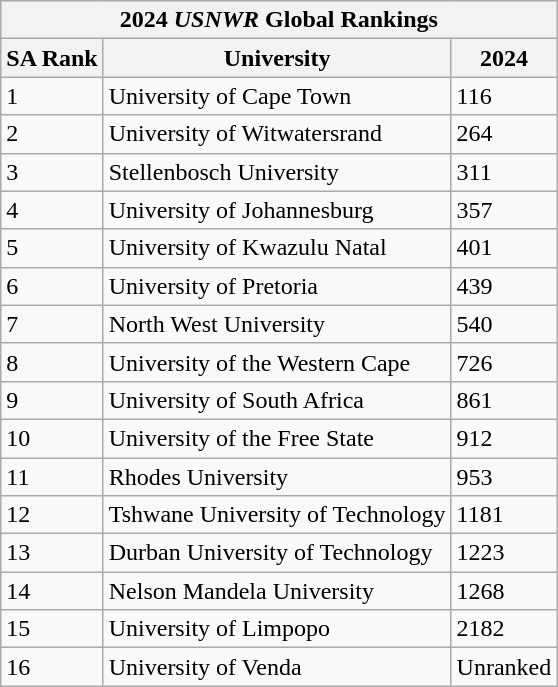<table class="wikitable sortable" style="text-align: centre;">
<tr>
<th colspan="3">2024 <em>USNWR</em> Global‌ Rankings</th>
</tr>
<tr>
<th>SA Rank</th>
<th>University</th>
<th>2024</th>
</tr>
<tr>
<td>1</td>
<td>University of Cape Town</td>
<td>116</td>
</tr>
<tr>
<td>2</td>
<td>University of Witwatersrand</td>
<td>264</td>
</tr>
<tr>
<td>3</td>
<td>Stellenbosch University</td>
<td>311</td>
</tr>
<tr>
<td>4</td>
<td>University of Johannesburg</td>
<td>357</td>
</tr>
<tr>
<td>5</td>
<td>University of Kwazulu Natal</td>
<td>401</td>
</tr>
<tr>
<td>6</td>
<td>University of Pretoria</td>
<td>439</td>
</tr>
<tr>
<td>7</td>
<td>North West University</td>
<td>540</td>
</tr>
<tr>
<td>8</td>
<td>University of the Western Cape</td>
<td>726</td>
</tr>
<tr>
<td>9</td>
<td>University of South Africa</td>
<td>861</td>
</tr>
<tr>
<td>10</td>
<td>University of the Free State</td>
<td>912</td>
</tr>
<tr>
<td>11</td>
<td>Rhodes University</td>
<td>953</td>
</tr>
<tr>
<td>12</td>
<td>Tshwane University of Technology</td>
<td>1181</td>
</tr>
<tr>
<td>13</td>
<td>Durban University of Technology</td>
<td>1223</td>
</tr>
<tr>
<td>14</td>
<td>Nelson Mandela University</td>
<td>1268</td>
</tr>
<tr>
<td>15</td>
<td>University of Limpopo</td>
<td>2182</td>
</tr>
<tr>
<td>16</td>
<td>University of Venda</td>
<td>Unranked</td>
</tr>
</table>
